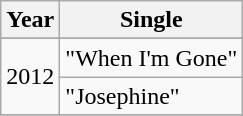<table class="wikitable" style="text-align:center;">
<tr>
<th rowspan="1">Year</th>
<th rowspan="1">Single</th>
</tr>
<tr style="font-size:smaller;">
</tr>
<tr>
<td rowspan="2">2012</td>
<td align="left">"When I'm Gone"</td>
</tr>
<tr>
<td align="left">"Josephine"</td>
</tr>
<tr>
</tr>
</table>
